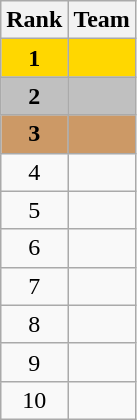<table class="wikitable" style="text-align:center">
<tr>
<th>Rank</th>
<th>Team</th>
</tr>
<tr bgcolor="gold">
<td><strong>1</strong></td>
<td align="left"></td>
</tr>
<tr bgcolor="silver">
<td><strong>2</strong></td>
<td align="left"></td>
</tr>
<tr bgcolor="#CC9966">
<td><strong>3</strong></td>
<td align="left"></td>
</tr>
<tr>
<td>4</td>
<td align="left"></td>
</tr>
<tr>
<td>5</td>
<td align="left"></td>
</tr>
<tr>
<td>6</td>
<td align="left"></td>
</tr>
<tr>
<td>7</td>
<td align="left"></td>
</tr>
<tr>
<td>8</td>
<td align="left"></td>
</tr>
<tr>
<td>9</td>
<td align="left"></td>
</tr>
<tr>
<td>10</td>
<td align="left"></td>
</tr>
</table>
